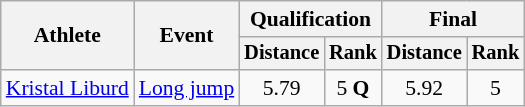<table class=wikitable style="font-size:90%">
<tr>
<th rowspan=2>Athlete</th>
<th rowspan=2>Event</th>
<th colspan=2>Qualification</th>
<th colspan=2>Final</th>
</tr>
<tr style="font-size:95%">
<th>Distance</th>
<th>Rank</th>
<th>Distance</th>
<th>Rank</th>
</tr>
<tr align=center>
<td align=left><a href='#'>Kristal Liburd</a></td>
<td align=left><a href='#'>Long jump</a></td>
<td>5.79</td>
<td>5 <strong>Q</strong></td>
<td>5.92</td>
<td>5</td>
</tr>
</table>
